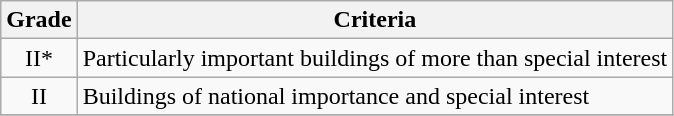<table class="wikitable" border="1">
<tr>
<th>Grade</th>
<th>Criteria</th>
</tr>
<tr>
<td align="center" >II*</td>
<td>Particularly important buildings of more than special interest</td>
</tr>
<tr>
<td align="center" >II</td>
<td>Buildings of national importance and special interest</td>
</tr>
<tr>
</tr>
</table>
